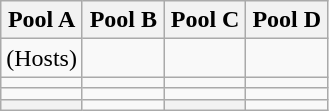<table class="wikitable">
<tr>
<th width=25%>Pool A</th>
<th width=25%>Pool B</th>
<th width=25%>Pool C</th>
<th width=25%>Pool D</th>
</tr>
<tr>
<td> (Hosts)</td>
<td></td>
<td></td>
<td></td>
</tr>
<tr>
<td></td>
<td></td>
<td></td>
<td></td>
</tr>
<tr>
<td></td>
<td></td>
<td></td>
<td></td>
</tr>
<tr>
<th></th>
<td></td>
<th></th>
<td></td>
</tr>
</table>
